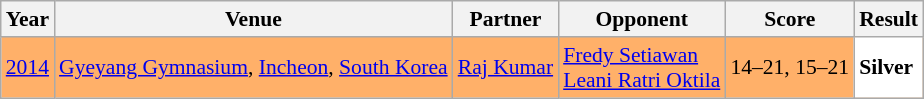<table class="sortable wikitable" style="font-size: 90%;">
<tr>
<th>Year</th>
<th>Venue</th>
<th>Partner</th>
<th>Opponent</th>
<th>Score</th>
<th>Result</th>
</tr>
<tr style="background:#FFB069">
<td align="center"><a href='#'>2014</a></td>
<td align="left"><a href='#'>Gyeyang Gymnasium</a>, <a href='#'>Incheon</a>, <a href='#'>South Korea</a></td>
<td align="left"> <a href='#'>Raj Kumar</a></td>
<td align="left"> <a href='#'>Fredy Setiawan</a> <br>  <a href='#'>Leani Ratri Oktila</a></td>
<td align="left">14–21, 15–21</td>
<td style="text-align:left; background:white"> <strong>Silver</strong></td>
</tr>
</table>
